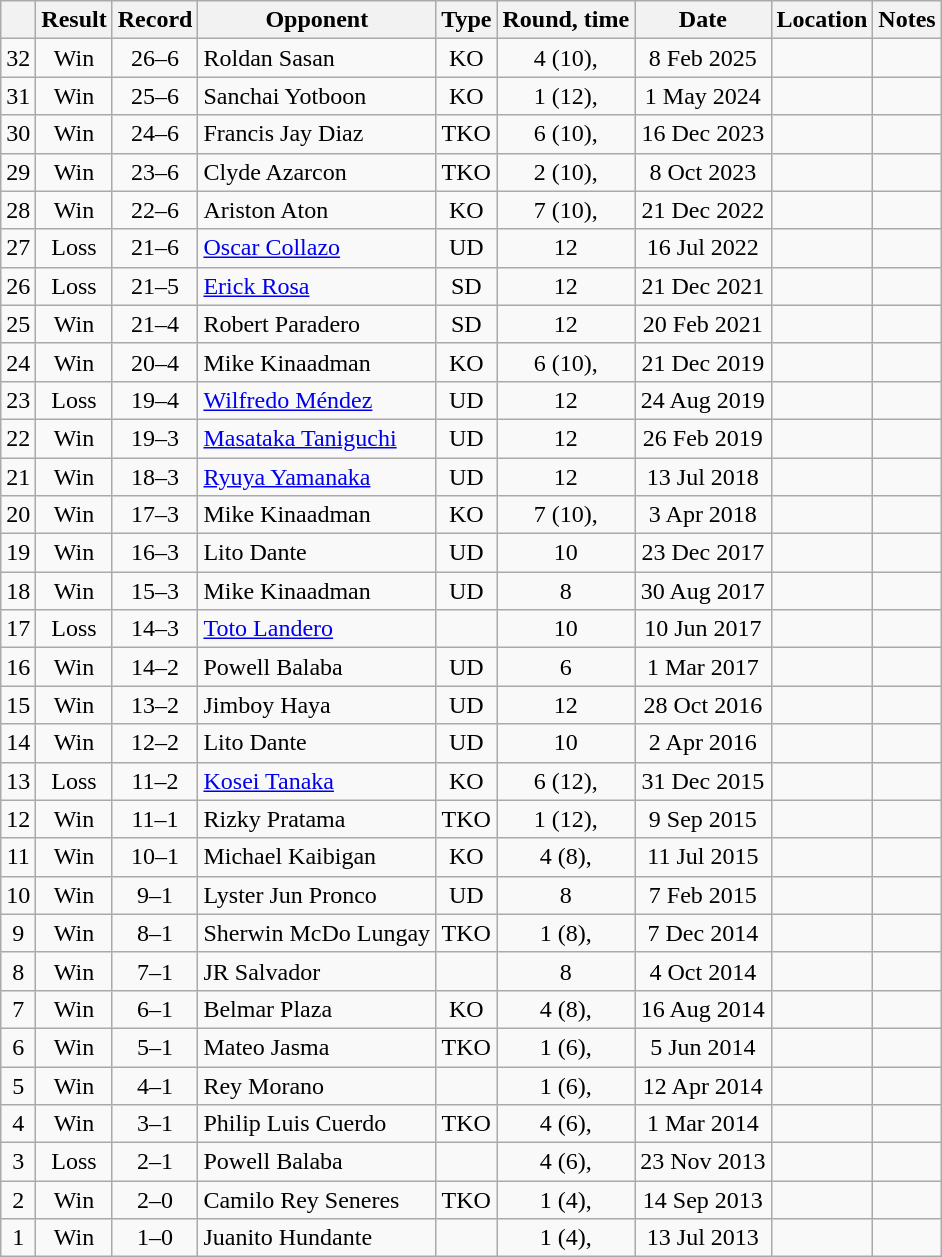<table class="wikitable" style="text-align:center">
<tr>
<th></th>
<th>Result</th>
<th>Record</th>
<th>Opponent</th>
<th>Type</th>
<th>Round, time</th>
<th>Date</th>
<th>Location</th>
<th>Notes</th>
</tr>
<tr>
<td>32</td>
<td>Win</td>
<td>26–6</td>
<td style="text-align:left;">Roldan Sasan</td>
<td>KO</td>
<td>4 (10), </td>
<td>8 Feb 2025</td>
<td style="text-align:left;"></td>
<td></td>
</tr>
<tr>
<td>31</td>
<td>Win</td>
<td>25–6</td>
<td style="text-align:left;">Sanchai Yotboon</td>
<td>KO</td>
<td>1 (12), </td>
<td>1 May 2024</td>
<td style="text-align:left;"></td>
<td style="text-align:left;"></td>
</tr>
<tr>
<td>30</td>
<td>Win</td>
<td>24–6</td>
<td style="text-align:left;">Francis Jay Diaz</td>
<td>TKO</td>
<td>6 (10), </td>
<td>16 Dec 2023</td>
<td style="text-align:left;"></td>
<td></td>
</tr>
<tr>
<td>29</td>
<td>Win</td>
<td>23–6</td>
<td style="text-align:left;">Clyde Azarcon</td>
<td>TKO</td>
<td>2 (10), </td>
<td>8 Oct 2023</td>
<td style="text-align:left;"></td>
<td></td>
</tr>
<tr>
<td>28</td>
<td>Win</td>
<td>22–6</td>
<td style="text-align:left;">Ariston Aton</td>
<td>KO</td>
<td>7 (10), </td>
<td>21 Dec 2022</td>
<td style="text-align:left;"></td>
<td style="text-align:left;"></td>
</tr>
<tr>
<td>27</td>
<td>Loss</td>
<td>21–6</td>
<td style="text-align:left;"><a href='#'>Oscar Collazo</a></td>
<td>UD</td>
<td>12</td>
<td>16 Jul 2022</td>
<td style="text-align:left;"></td>
<td></td>
</tr>
<tr>
<td>26</td>
<td>Loss</td>
<td>21–5</td>
<td style="text-align:left;"><a href='#'>Erick Rosa</a></td>
<td>SD</td>
<td>12</td>
<td>21 Dec 2021</td>
<td style="text-align:left;"></td>
<td style="text-align:left;"></td>
</tr>
<tr>
<td>25</td>
<td>Win</td>
<td>21–4</td>
<td style="text-align:left;">Robert Paradero</td>
<td>SD</td>
<td>12</td>
<td>20 Feb 2021</td>
<td style="text-align:left;"></td>
<td style="text-align:left;"></td>
</tr>
<tr>
<td>24</td>
<td>Win</td>
<td>20–4</td>
<td style="text-align:left;">Mike Kinaadman</td>
<td>KO</td>
<td>6 (10), </td>
<td>21 Dec 2019</td>
<td style="text-align:left;"></td>
<td></td>
</tr>
<tr>
<td>23</td>
<td>Loss</td>
<td>19–4</td>
<td style="text-align:left;"><a href='#'>Wilfredo Méndez</a></td>
<td>UD</td>
<td>12</td>
<td>24 Aug 2019</td>
<td style="text-align:left;"></td>
<td style="text-align:left;"></td>
</tr>
<tr>
<td>22</td>
<td>Win</td>
<td>19–3</td>
<td style="text-align:left;"><a href='#'>Masataka Taniguchi</a></td>
<td>UD</td>
<td>12</td>
<td>26 Feb 2019</td>
<td style="text-align:left;"></td>
<td style="text-align:left;"></td>
</tr>
<tr>
<td>21</td>
<td>Win</td>
<td>18–3</td>
<td style="text-align:left;"><a href='#'>Ryuya Yamanaka</a></td>
<td>UD</td>
<td>12</td>
<td>13 Jul 2018</td>
<td style="text-align:left;"></td>
<td style="text-align:left;"></td>
</tr>
<tr>
<td>20</td>
<td>Win</td>
<td>17–3</td>
<td style="text-align:left;">Mike Kinaadman</td>
<td>KO</td>
<td>7 (10), </td>
<td>3 Apr 2018</td>
<td style="text-align:left;"></td>
<td></td>
</tr>
<tr>
<td>19</td>
<td>Win</td>
<td>16–3</td>
<td style="text-align:left;">Lito Dante</td>
<td>UD</td>
<td>10</td>
<td>23 Dec 2017</td>
<td style="text-align:left;"></td>
<td></td>
</tr>
<tr>
<td>18</td>
<td>Win</td>
<td>15–3</td>
<td style="text-align:left;">Mike Kinaadman</td>
<td>UD</td>
<td>8</td>
<td>30 Aug 2017</td>
<td style="text-align:left;"></td>
<td></td>
</tr>
<tr>
<td>17</td>
<td>Loss</td>
<td>14–3</td>
<td style="text-align:left;"><a href='#'>Toto Landero</a></td>
<td></td>
<td>10</td>
<td>10 Jun 2017</td>
<td style="text-align:left;"></td>
<td></td>
</tr>
<tr>
<td>16</td>
<td>Win</td>
<td>14–2</td>
<td style="text-align:left;">Powell Balaba</td>
<td>UD</td>
<td>6</td>
<td>1 Mar 2017</td>
<td style="text-align:left;"></td>
<td></td>
</tr>
<tr>
<td>15</td>
<td>Win</td>
<td>13–2</td>
<td style="text-align:left;">Jimboy Haya</td>
<td>UD</td>
<td>12</td>
<td>28 Oct 2016</td>
<td style="text-align:left;"></td>
<td style="text-align:left;"></td>
</tr>
<tr>
<td>14</td>
<td>Win</td>
<td>12–2</td>
<td style="text-align:left;">Lito Dante</td>
<td>UD</td>
<td>10</td>
<td>2 Apr 2016</td>
<td style="text-align:left;"></td>
<td style="text-align:left;"></td>
</tr>
<tr>
<td>13</td>
<td>Loss</td>
<td>11–2</td>
<td style="text-align:left;"><a href='#'>Kosei Tanaka</a></td>
<td>KO</td>
<td>6 (12), </td>
<td>31 Dec 2015</td>
<td style="text-align:left;"></td>
<td style="text-align:left;"></td>
</tr>
<tr>
<td>12</td>
<td>Win</td>
<td>11–1</td>
<td style="text-align:left;">Rizky Pratama</td>
<td>TKO</td>
<td>1 (12), </td>
<td>9 Sep 2015</td>
<td style="text-align:left;"></td>
<td style="text-align:left;"></td>
</tr>
<tr>
<td>11</td>
<td>Win</td>
<td>10–1</td>
<td style="text-align:left;">Michael Kaibigan</td>
<td>KO</td>
<td>4 (8), </td>
<td>11 Jul 2015</td>
<td style="text-align:left;"></td>
<td></td>
</tr>
<tr>
<td>10</td>
<td>Win</td>
<td>9–1</td>
<td style="text-align:left;">Lyster Jun Pronco</td>
<td>UD</td>
<td>8</td>
<td>7 Feb 2015</td>
<td style="text-align:left;"></td>
<td></td>
</tr>
<tr>
<td>9</td>
<td>Win</td>
<td>8–1</td>
<td style="text-align:left;">Sherwin McDo Lungay</td>
<td>TKO</td>
<td>1 (8), </td>
<td>7 Dec 2014</td>
<td style="text-align:left;"></td>
<td></td>
</tr>
<tr>
<td>8</td>
<td>Win</td>
<td>7–1</td>
<td style="text-align:left;">JR Salvador</td>
<td></td>
<td>8</td>
<td>4 Oct 2014</td>
<td style="text-align:left;"></td>
<td></td>
</tr>
<tr>
<td>7</td>
<td>Win</td>
<td>6–1</td>
<td style="text-align:left;">Belmar Plaza</td>
<td>KO</td>
<td>4 (8), </td>
<td>16 Aug 2014</td>
<td style="text-align:left;"></td>
<td></td>
</tr>
<tr>
<td>6</td>
<td>Win</td>
<td>5–1</td>
<td style="text-align:left;">Mateo Jasma</td>
<td>TKO</td>
<td>1 (6), </td>
<td>5 Jun 2014</td>
<td style="text-align:left;"></td>
<td></td>
</tr>
<tr>
<td>5</td>
<td>Win</td>
<td>4–1</td>
<td style="text-align:left;">Rey Morano</td>
<td></td>
<td>1 (6), </td>
<td>12 Apr 2014</td>
<td style="text-align:left;"></td>
<td></td>
</tr>
<tr>
<td>4</td>
<td>Win</td>
<td>3–1</td>
<td style="text-align:left;">Philip Luis Cuerdo</td>
<td>TKO</td>
<td>4 (6), </td>
<td>1 Mar 2014</td>
<td style="text-align:left;"></td>
<td></td>
</tr>
<tr>
<td>3</td>
<td>Loss</td>
<td>2–1</td>
<td style="text-align:left;">Powell Balaba</td>
<td></td>
<td>4 (6), </td>
<td>23 Nov 2013</td>
<td style="text-align:left;"></td>
<td></td>
</tr>
<tr>
<td>2</td>
<td>Win</td>
<td>2–0</td>
<td style="text-align:left;">Camilo Rey Seneres</td>
<td>TKO</td>
<td>1 (4), </td>
<td>14 Sep 2013</td>
<td style="text-align:left;"></td>
<td></td>
</tr>
<tr>
<td>1</td>
<td>Win</td>
<td>1–0</td>
<td style="text-align:left;">Juanito Hundante</td>
<td></td>
<td>1 (4), </td>
<td>13 Jul 2013</td>
<td style="text-align:left;"></td>
<td></td>
</tr>
</table>
